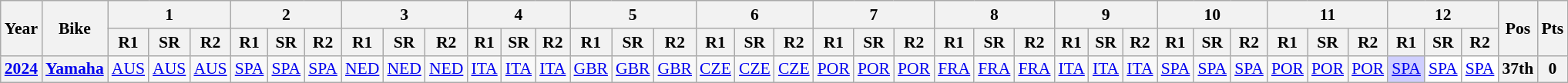<table class="wikitable" style="text-align:center; font-size:90%">
<tr>
<th valign="middle" rowspan=2>Year</th>
<th valign="middle" rowspan=2>Bike</th>
<th colspan=3>1</th>
<th colspan=3>2</th>
<th colspan=3>3</th>
<th colspan=3>4</th>
<th colspan=3>5</th>
<th colspan=3>6</th>
<th colspan=3>7</th>
<th colspan=3>8</th>
<th colspan=3>9</th>
<th colspan=3>10</th>
<th colspan=3>11</th>
<th colspan=3>12</th>
<th rowspan=2>Pos</th>
<th rowspan=2>Pts</th>
</tr>
<tr>
<th>R1</th>
<th>SR</th>
<th>R2</th>
<th>R1</th>
<th>SR</th>
<th>R2</th>
<th>R1</th>
<th>SR</th>
<th>R2</th>
<th>R1</th>
<th>SR</th>
<th>R2</th>
<th>R1</th>
<th>SR</th>
<th>R2</th>
<th>R1</th>
<th>SR</th>
<th>R2</th>
<th>R1</th>
<th>SR</th>
<th>R2</th>
<th>R1</th>
<th>SR</th>
<th>R2</th>
<th>R1</th>
<th>SR</th>
<th>R2</th>
<th>R1</th>
<th>SR</th>
<th>R2</th>
<th>R1</th>
<th>SR</th>
<th>R2</th>
<th>R1</th>
<th>SR</th>
<th>R2</th>
</tr>
<tr>
<th><a href='#'>2024</a></th>
<th><a href='#'>Yamaha</a></th>
<td><a href='#'>AUS</a></td>
<td><a href='#'>AUS</a></td>
<td><a href='#'>AUS</a></td>
<td><a href='#'>SPA</a></td>
<td><a href='#'>SPA</a></td>
<td><a href='#'>SPA</a></td>
<td><a href='#'>NED</a></td>
<td><a href='#'>NED</a></td>
<td><a href='#'>NED</a></td>
<td><a href='#'>ITA</a></td>
<td><a href='#'>ITA</a></td>
<td><a href='#'>ITA</a></td>
<td><a href='#'>GBR</a></td>
<td><a href='#'>GBR</a></td>
<td><a href='#'>GBR</a></td>
<td><a href='#'>CZE</a></td>
<td><a href='#'>CZE</a></td>
<td><a href='#'>CZE</a></td>
<td><a href='#'>POR</a></td>
<td><a href='#'>POR</a></td>
<td><a href='#'>POR</a></td>
<td><a href='#'>FRA</a></td>
<td><a href='#'>FRA</a></td>
<td><a href='#'>FRA</a></td>
<td><a href='#'>ITA</a></td>
<td><a href='#'>ITA</a></td>
<td><a href='#'>ITA</a></td>
<td><a href='#'>SPA</a></td>
<td><a href='#'>SPA</a></td>
<td><a href='#'>SPA</a></td>
<td><a href='#'>POR</a></td>
<td><a href='#'>POR</a></td>
<td><a href='#'>POR</a></td>
<td style="background:#CFCFFF;"><a href='#'>SPA</a><br></td>
<td style="background:#FFFFFF;"><a href='#'>SPA</a><br></td>
<td style="background:#FFFFFF;"><a href='#'>SPA</a><br></td>
<th>37th</th>
<th>0</th>
</tr>
</table>
